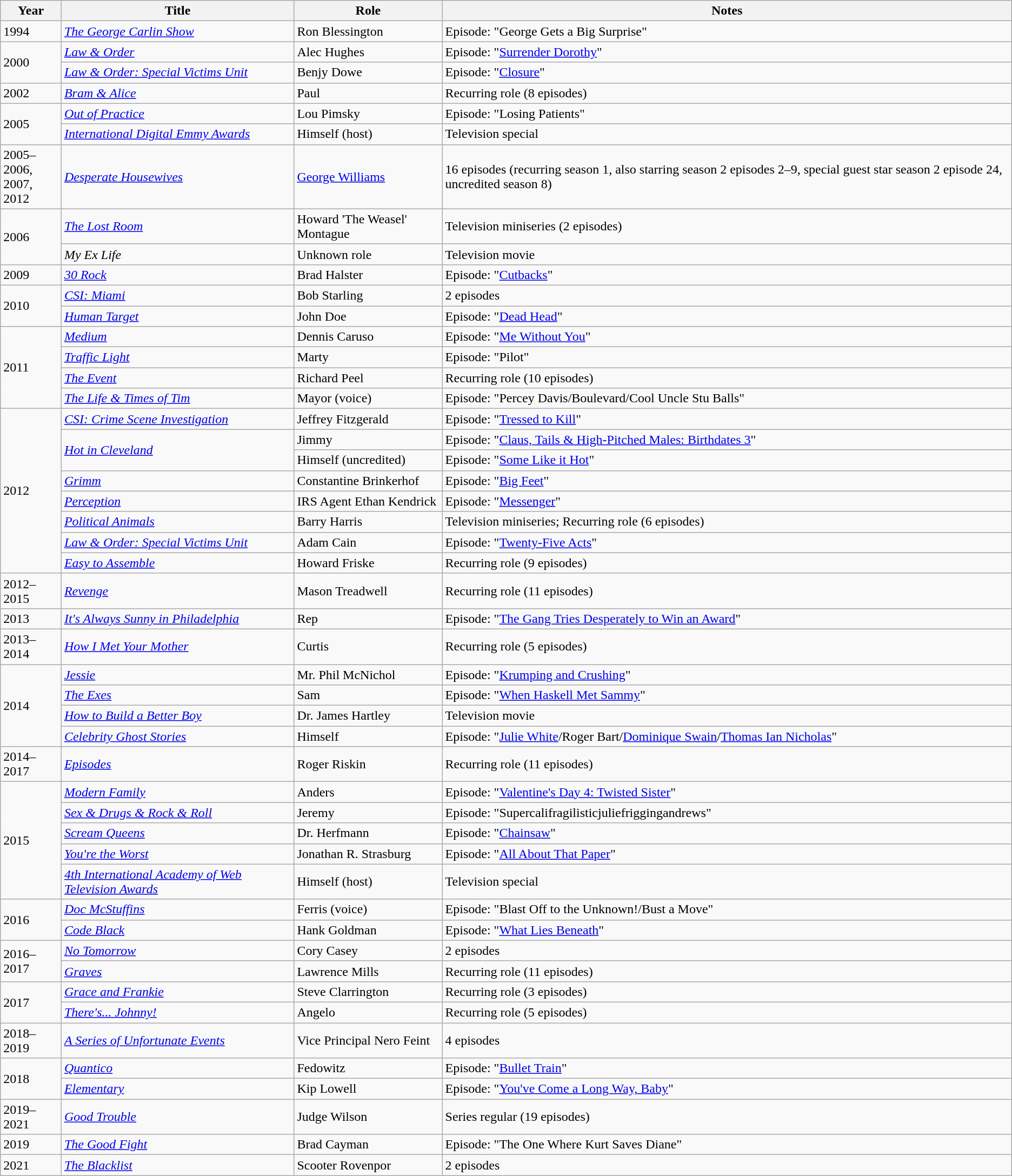<table class="wikitable sortable">
<tr>
<th>Year</th>
<th>Title</th>
<th>Role</th>
<th>Notes</th>
</tr>
<tr>
<td>1994</td>
<td><em><a href='#'>The George Carlin Show</a></em></td>
<td>Ron Blessington</td>
<td>Episode: "George Gets a Big Surprise"</td>
</tr>
<tr>
<td rowspan="2">2000</td>
<td><em><a href='#'>Law & Order</a></em></td>
<td>Alec Hughes</td>
<td>Episode: "<a href='#'>Surrender Dorothy</a>"</td>
</tr>
<tr>
<td><em><a href='#'>Law & Order: Special Victims Unit</a></em></td>
<td>Benjy Dowe</td>
<td>Episode: "<a href='#'>Closure</a>"</td>
</tr>
<tr>
<td>2002</td>
<td><em><a href='#'>Bram & Alice</a></em></td>
<td>Paul</td>
<td>Recurring role (8 episodes)</td>
</tr>
<tr>
<td rowspan="2">2005</td>
<td><em><a href='#'>Out of Practice</a></em></td>
<td>Lou Pimsky</td>
<td>Episode: "Losing Patients"</td>
</tr>
<tr>
<td><em><a href='#'>International Digital Emmy Awards</a></em></td>
<td>Himself (host)</td>
<td>Television special</td>
</tr>
<tr>
<td>2005–2006,<br>2007, 2012</td>
<td><em><a href='#'>Desperate Housewives</a></em></td>
<td><a href='#'>George Williams</a></td>
<td>16 episodes (recurring season 1, also starring season 2 episodes 2–9, special guest star season 2 episode 24, uncredited season 8)</td>
</tr>
<tr>
<td rowspan="2">2006</td>
<td><em><a href='#'>The Lost Room</a></em></td>
<td>Howard 'The Weasel' Montague</td>
<td>Television miniseries (2 episodes)</td>
</tr>
<tr>
<td><em>My Ex Life</em></td>
<td>Unknown role</td>
<td>Television movie</td>
</tr>
<tr>
<td>2009</td>
<td><em><a href='#'>30 Rock</a></em></td>
<td>Brad Halster</td>
<td>Episode: "<a href='#'>Cutbacks</a>"</td>
</tr>
<tr>
<td rowspan="2">2010</td>
<td><em><a href='#'>CSI: Miami</a></em></td>
<td>Bob Starling</td>
<td>2 episodes</td>
</tr>
<tr>
<td><em><a href='#'>Human Target</a></em></td>
<td>John Doe</td>
<td>Episode: "<a href='#'>Dead Head</a>"</td>
</tr>
<tr>
<td rowspan="4">2011</td>
<td><em><a href='#'>Medium</a></em></td>
<td>Dennis Caruso</td>
<td>Episode: "<a href='#'>Me Without You</a>"</td>
</tr>
<tr>
<td><em><a href='#'>Traffic Light</a></em></td>
<td>Marty</td>
<td>Episode: "Pilot"</td>
</tr>
<tr>
<td><em><a href='#'>The Event</a></em></td>
<td>Richard Peel</td>
<td>Recurring role (10 episodes)</td>
</tr>
<tr>
<td><em><a href='#'>The Life & Times of Tim</a></em></td>
<td>Mayor (voice)</td>
<td>Episode: "Percey Davis/Boulevard/Cool Uncle Stu Balls"</td>
</tr>
<tr>
<td rowspan="8">2012</td>
<td><em><a href='#'>CSI: Crime Scene Investigation</a></em></td>
<td>Jeffrey Fitzgerald</td>
<td>Episode: "<a href='#'>Tressed to Kill</a>"</td>
</tr>
<tr>
<td rowspan="2"><em><a href='#'>Hot in Cleveland</a></em></td>
<td>Jimmy</td>
<td>Episode: "<a href='#'>Claus, Tails & High-Pitched Males: Birthdates 3</a>"</td>
</tr>
<tr>
<td>Himself (uncredited)</td>
<td>Episode: "<a href='#'>Some Like it Hot</a>"</td>
</tr>
<tr>
<td><em><a href='#'>Grimm</a></em></td>
<td>Constantine Brinkerhof</td>
<td>Episode: "<a href='#'>Big Feet</a>"</td>
</tr>
<tr>
<td><em><a href='#'>Perception</a></em></td>
<td>IRS Agent Ethan Kendrick</td>
<td>Episode: "<a href='#'>Messenger</a>"</td>
</tr>
<tr>
<td><em><a href='#'>Political Animals</a></em></td>
<td>Barry Harris</td>
<td>Television miniseries; Recurring role (6 episodes)</td>
</tr>
<tr>
<td><em><a href='#'>Law & Order: Special Victims Unit</a></em></td>
<td>Adam Cain</td>
<td>Episode: "<a href='#'>Twenty-Five Acts</a>"</td>
</tr>
<tr>
<td><em><a href='#'>Easy to Assemble</a></em></td>
<td>Howard Friske</td>
<td>Recurring role (9 episodes)</td>
</tr>
<tr>
<td>2012–2015</td>
<td><em><a href='#'>Revenge</a></em></td>
<td>Mason Treadwell</td>
<td>Recurring role (11 episodes)</td>
</tr>
<tr>
<td>2013</td>
<td><em><a href='#'>It's Always Sunny in Philadelphia</a></em></td>
<td>Rep</td>
<td>Episode: "<a href='#'>The Gang Tries Desperately to Win an Award</a>"</td>
</tr>
<tr>
<td>2013–2014</td>
<td><em><a href='#'>How I Met Your Mother</a></em></td>
<td>Curtis</td>
<td>Recurring role (5 episodes)</td>
</tr>
<tr>
<td rowspan="4">2014</td>
<td><em><a href='#'>Jessie</a></em></td>
<td>Mr. Phil McNichol</td>
<td>Episode: "<a href='#'>Krumping and Crushing</a>"</td>
</tr>
<tr>
<td><em><a href='#'>The Exes</a></em></td>
<td>Sam</td>
<td>Episode: "<a href='#'>When Haskell Met Sammy</a>"</td>
</tr>
<tr>
<td><em><a href='#'>How to Build a Better Boy</a></em></td>
<td>Dr. James Hartley</td>
<td>Television movie</td>
</tr>
<tr>
<td><em><a href='#'>Celebrity Ghost Stories</a></em></td>
<td>Himself</td>
<td>Episode: "<a href='#'>Julie White</a>/Roger Bart/<a href='#'>Dominique Swain</a>/<a href='#'>Thomas Ian Nicholas</a>"</td>
</tr>
<tr>
<td>2014–2017</td>
<td><em><a href='#'>Episodes</a></em></td>
<td>Roger Riskin</td>
<td>Recurring role (11 episodes)</td>
</tr>
<tr>
<td rowspan="5">2015</td>
<td><em><a href='#'>Modern Family</a></em></td>
<td>Anders</td>
<td>Episode: "<a href='#'>Valentine's Day 4: Twisted Sister</a>"</td>
</tr>
<tr>
<td><em><a href='#'>Sex & Drugs & Rock & Roll</a></em></td>
<td>Jeremy</td>
<td>Episode: "Supercalifragilisticjuliefriggingandrews"</td>
</tr>
<tr>
<td><em><a href='#'>Scream Queens</a></em></td>
<td>Dr. Herfmann</td>
<td>Episode: "<a href='#'>Chainsaw</a>"</td>
</tr>
<tr>
<td><em><a href='#'>You're the Worst</a></em></td>
<td>Jonathan R. Strasburg</td>
<td>Episode: "<a href='#'>All About That Paper</a>"</td>
</tr>
<tr>
<td><em><a href='#'>4th International Academy of Web Television Awards</a></em></td>
<td>Himself (host)</td>
<td>Television special</td>
</tr>
<tr>
<td rowspan="2">2016</td>
<td><em><a href='#'>Doc McStuffins</a></em></td>
<td>Ferris (voice)</td>
<td>Episode: "Blast Off to the Unknown!/Bust a Move"</td>
</tr>
<tr>
<td><em><a href='#'>Code Black</a></em></td>
<td>Hank Goldman</td>
<td>Episode: "<a href='#'>What Lies Beneath</a>"</td>
</tr>
<tr>
<td rowspan="2">2016–2017</td>
<td><em><a href='#'>No Tomorrow</a></em></td>
<td>Cory Casey</td>
<td>2 episodes</td>
</tr>
<tr>
<td><em><a href='#'>Graves</a></em></td>
<td>Lawrence Mills</td>
<td>Recurring role (11 episodes)</td>
</tr>
<tr>
<td rowspan="2">2017</td>
<td><em><a href='#'>Grace and Frankie</a></em></td>
<td>Steve Clarrington</td>
<td>Recurring role (3 episodes)</td>
</tr>
<tr>
<td><em><a href='#'>There's... Johnny!</a></em></td>
<td>Angelo</td>
<td>Recurring role (5 episodes)</td>
</tr>
<tr>
<td>2018–2019</td>
<td><em><a href='#'>A Series of Unfortunate Events</a></em></td>
<td>Vice Principal Nero Feint</td>
<td>4 episodes</td>
</tr>
<tr>
<td rowspan="2">2018</td>
<td><em><a href='#'>Quantico</a></em></td>
<td>Fedowitz</td>
<td>Episode: "<a href='#'>Bullet Train</a>"</td>
</tr>
<tr>
<td><em><a href='#'>Elementary</a></em></td>
<td>Kip Lowell</td>
<td>Episode: "<a href='#'>You've Come a Long Way, Baby</a>"</td>
</tr>
<tr>
<td>2019–2021</td>
<td><em><a href='#'>Good Trouble</a></em></td>
<td>Judge Wilson</td>
<td>Series regular (19 episodes)</td>
</tr>
<tr>
<td>2019</td>
<td><em><a href='#'>The Good Fight</a></em></td>
<td>Brad Cayman</td>
<td>Episode: "The One Where Kurt Saves Diane"</td>
</tr>
<tr>
<td>2021</td>
<td><em><a href='#'>The Blacklist</a></em></td>
<td>Scooter Rovenpor</td>
<td>2 episodes</td>
</tr>
</table>
